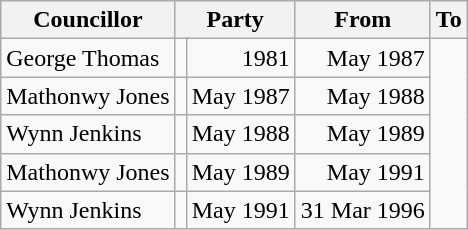<table class=wikitable>
<tr>
<th>Councillor</th>
<th colspan=2>Party</th>
<th>From</th>
<th>To</th>
</tr>
<tr>
<td>George Thomas</td>
<td></td>
<td align=right>1981</td>
<td align=right>May 1987</td>
</tr>
<tr>
<td>Mathonwy Jones</td>
<td></td>
<td align=right>May 1987</td>
<td align=right>May 1988</td>
</tr>
<tr>
<td>Wynn Jenkins</td>
<td></td>
<td align=right>May 1988</td>
<td align=right>May 1989</td>
</tr>
<tr>
<td>Mathonwy Jones</td>
<td></td>
<td align=right>May 1989</td>
<td align=right>May 1991</td>
</tr>
<tr>
<td>Wynn Jenkins</td>
<td></td>
<td align=right>May 1991</td>
<td align=right>31 Mar 1996</td>
</tr>
</table>
